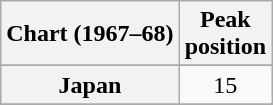<table class="wikitable sortable plainrowheaders">
<tr>
<th>Chart (1967–68)</th>
<th>Peak<br>position</th>
</tr>
<tr>
</tr>
<tr>
</tr>
<tr>
</tr>
<tr>
<th scope="row">Japan</th>
<td style="text-align:center">15</td>
</tr>
<tr>
</tr>
</table>
